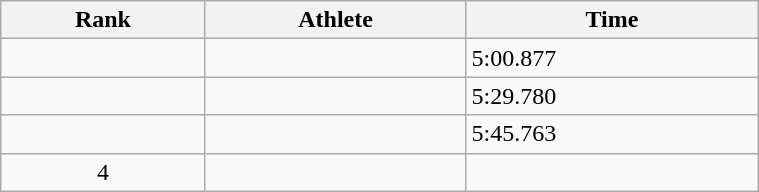<table class="wikitable" width=40%>
<tr>
<th>Rank</th>
<th>Athlete</th>
<th>Time</th>
</tr>
<tr>
<td style="text-align:center;"></td>
<td></td>
<td>5:00.877</td>
</tr>
<tr>
<td style="text-align:center;"></td>
<td></td>
<td>5:29.780</td>
</tr>
<tr>
<td style="text-align:center;"></td>
<td></td>
<td>5:45.763</td>
</tr>
<tr>
<td style="text-align:center;">4</td>
<td></td>
<td></td>
</tr>
</table>
